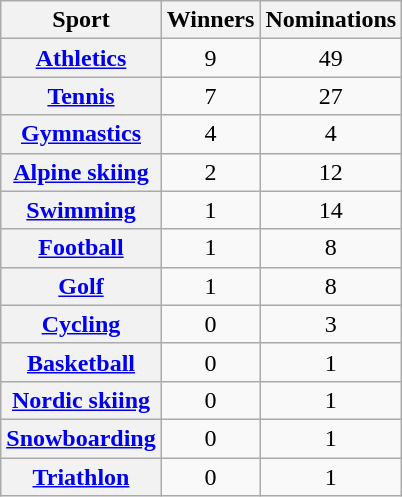<table class="sortable wikitable plainrowheaders" style="text-align:center">
<tr>
<th scope=col>Sport</th>
<th scope=col data-sort-type=number>Winners</th>
<th scope=col data-sort-type=number>Nominations</th>
</tr>
<tr>
<th scope=row><a href='#'>Athletics</a></th>
<td>9</td>
<td>49</td>
</tr>
<tr>
<th scope=row><a href='#'>Tennis</a></th>
<td>7</td>
<td>27</td>
</tr>
<tr>
<th scope=row><a href='#'>Gymnastics</a></th>
<td>4</td>
<td>4</td>
</tr>
<tr>
<th scope=row><a href='#'>Alpine skiing</a></th>
<td>2</td>
<td>12</td>
</tr>
<tr>
<th scope=row><a href='#'>Swimming</a></th>
<td>1</td>
<td>14</td>
</tr>
<tr>
<th scope=row><a href='#'>Football</a></th>
<td>1</td>
<td>8</td>
</tr>
<tr>
<th scope=row><a href='#'>Golf</a></th>
<td>1</td>
<td>8</td>
</tr>
<tr>
<th scope=row><a href='#'>Cycling</a></th>
<td>0</td>
<td>3</td>
</tr>
<tr>
<th scope=row><a href='#'>Basketball</a></th>
<td>0</td>
<td>1</td>
</tr>
<tr>
<th scope=row><a href='#'>Nordic skiing</a></th>
<td>0</td>
<td>1</td>
</tr>
<tr>
<th scope=row><a href='#'>Snowboarding</a></th>
<td>0</td>
<td>1</td>
</tr>
<tr>
<th scope=row><a href='#'>Triathlon</a></th>
<td>0</td>
<td>1</td>
</tr>
</table>
